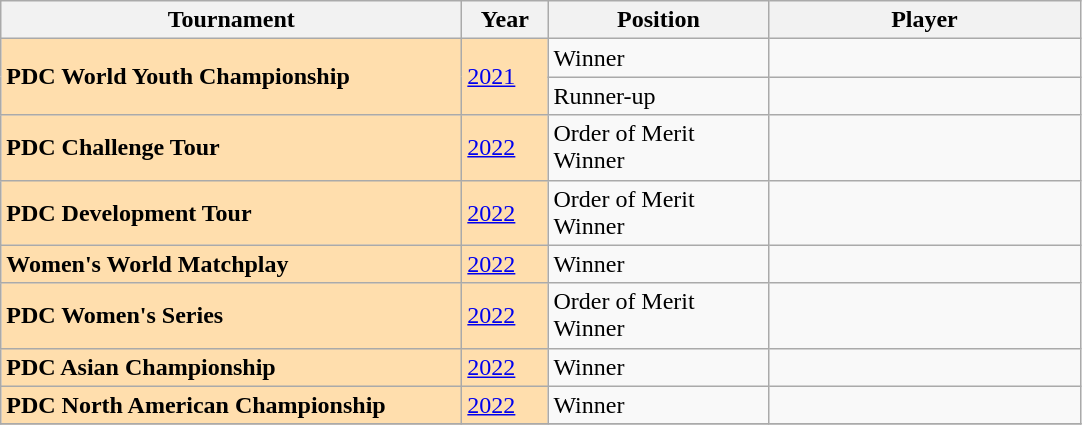<table class="wikitable">
<tr>
<th width=300>Tournament</th>
<th width=50>Year</th>
<th width=140>Position</th>
<th width=200>Player</th>
</tr>
<tr>
<td rowspan="2" style="background:#ffdead;"><strong>PDC World Youth Championship</strong></td>
<td rowspan="2" style="background:#ffdead;"><a href='#'>2021</a></td>
<td>Winner</td>
<td></td>
</tr>
<tr>
<td>Runner-up</td>
<td></td>
</tr>
<tr>
<td style="background:#ffdead;"><strong>PDC Challenge Tour</strong></td>
<td style="background:#ffdead;"><a href='#'>2022</a></td>
<td>Order of Merit Winner</td>
<td></td>
</tr>
<tr>
<td style="background:#ffdead;"><strong>PDC Development Tour</strong></td>
<td style="background:#ffdead;"><a href='#'>2022</a></td>
<td>Order of Merit Winner</td>
<td></td>
</tr>
<tr>
<td style="background:#ffdead;"><strong>Women's World Matchplay</strong></td>
<td style="background:#ffdead;"><a href='#'>2022</a></td>
<td>Winner</td>
<td></td>
</tr>
<tr>
<td style="background:#ffdead;"><strong>PDC Women's Series</strong></td>
<td style="background:#ffdead;"><a href='#'>2022</a></td>
<td>Order of Merit Winner</td>
<td></td>
</tr>
<tr>
<td style="background:#ffdead;"><strong>PDC Asian Championship</strong></td>
<td style="background:#ffdead;"><a href='#'>2022</a></td>
<td>Winner</td>
<td></td>
</tr>
<tr>
<td style="background:#ffdead;"><strong>PDC North American Championship</strong></td>
<td style="background:#ffdead;"><a href='#'>2022</a></td>
<td>Winner</td>
<td></td>
</tr>
<tr>
</tr>
</table>
